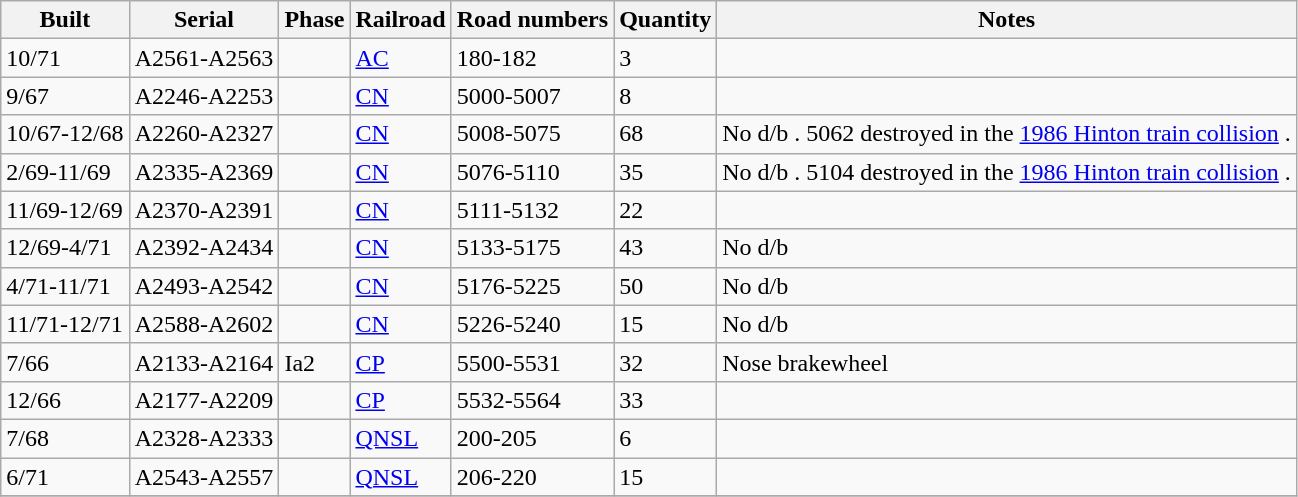<table class="wikitable mw-collapsible mw-collapsed">
<tr>
<th>Built</th>
<th>Serial</th>
<th>Phase</th>
<th>Railroad</th>
<th>Road numbers</th>
<th>Quantity</th>
<th>Notes</th>
</tr>
<tr>
<td>10/71</td>
<td>A2561-A2563</td>
<td></td>
<td><a href='#'>AC</a></td>
<td>180-182</td>
<td>3</td>
<td></td>
</tr>
<tr>
<td>9/67</td>
<td>A2246-A2253</td>
<td></td>
<td><a href='#'>CN</a></td>
<td>5000-5007</td>
<td>8</td>
<td></td>
</tr>
<tr>
<td>10/67-12/68</td>
<td>A2260-A2327</td>
<td></td>
<td><a href='#'>CN</a></td>
<td>5008-5075</td>
<td>68</td>
<td>No d/b . 5062 destroyed in the <a href='#'>1986 Hinton train collision</a> .</td>
</tr>
<tr 5062 wrecked and retired in 1986.>
<td>2/69-11/69</td>
<td>A2335-A2369</td>
<td></td>
<td><a href='#'>CN</a></td>
<td>5076-5110</td>
<td>35</td>
<td>No d/b . 5104 destroyed in the <a href='#'>1986 Hinton train collision</a> .</td>
</tr>
<tr 5104 wrecked and retired.>
<td>11/69-12/69</td>
<td>A2370-A2391</td>
<td></td>
<td><a href='#'>CN</a></td>
<td>5111-5132</td>
<td>22</td>
<td></td>
</tr>
<tr>
<td>12/69-4/71</td>
<td>A2392-A2434</td>
<td></td>
<td><a href='#'>CN</a></td>
<td>5133-5175</td>
<td>43</td>
<td>No d/b</td>
</tr>
<tr>
<td>4/71-11/71</td>
<td>A2493-A2542</td>
<td></td>
<td><a href='#'>CN</a></td>
<td>5176-5225</td>
<td>50</td>
<td>No d/b</td>
</tr>
<tr>
<td>11/71-12/71</td>
<td>A2588-A2602</td>
<td></td>
<td><a href='#'>CN</a></td>
<td>5226-5240</td>
<td>15</td>
<td>No d/b</td>
</tr>
<tr>
<td>7/66</td>
<td>A2133-A2164</td>
<td>Ia2</td>
<td><a href='#'>CP</a></td>
<td>5500-5531</td>
<td>32</td>
<td>Nose brakewheel</td>
</tr>
<tr>
<td>12/66</td>
<td>A2177-A2209</td>
<td></td>
<td><a href='#'>CP</a></td>
<td>5532-5564</td>
<td>33</td>
<td></td>
</tr>
<tr>
<td>7/68</td>
<td>A2328-A2333</td>
<td></td>
<td><a href='#'>QNSL</a></td>
<td>200-205</td>
<td>6</td>
<td></td>
</tr>
<tr>
<td>6/71</td>
<td>A2543-A2557</td>
<td></td>
<td><a href='#'>QNSL</a></td>
<td>206-220</td>
<td>15</td>
<td></td>
</tr>
<tr>
</tr>
</table>
